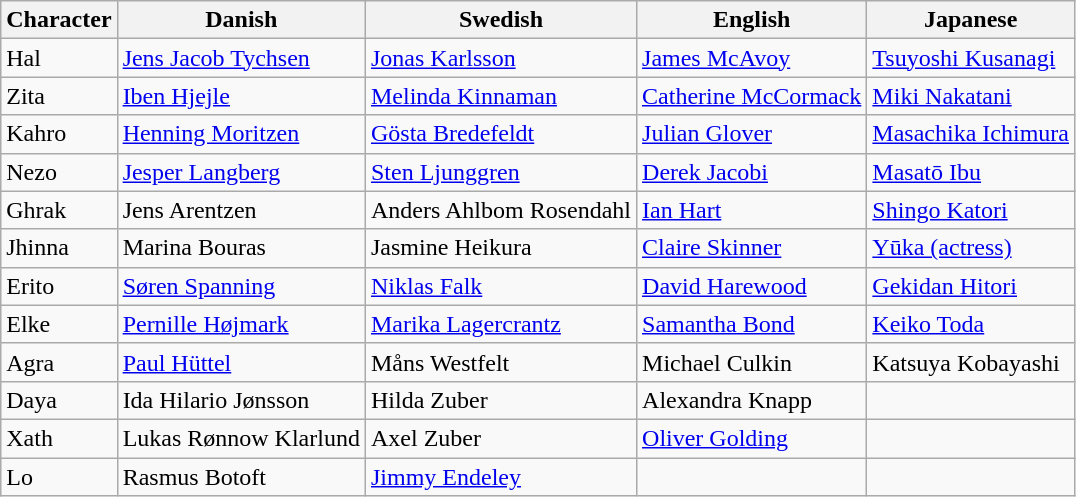<table class="wikitable sortable">
<tr>
<th scope="col">Character</th>
<th scope="col">Danish</th>
<th scope="col">Swedish</th>
<th scope="col">English</th>
<th scope="col">Japanese</th>
</tr>
<tr>
<td scope="row">Hal</td>
<td align="left"><a href='#'>Jens Jacob Tychsen</a></td>
<td align="left"><a href='#'>Jonas Karlsson</a></td>
<td align="left"><a href='#'>James McAvoy</a></td>
<td align="left"><a href='#'>Tsuyoshi Kusanagi</a></td>
</tr>
<tr>
<td scope="row">Zita</td>
<td align="left"><a href='#'>Iben Hjejle</a></td>
<td align="left"><a href='#'>Melinda Kinnaman</a></td>
<td align="left"><a href='#'>Catherine McCormack</a></td>
<td align="left"><a href='#'>Miki Nakatani</a></td>
</tr>
<tr>
<td scope="row">Kahro</td>
<td align="left"><a href='#'>Henning Moritzen</a></td>
<td align="left"><a href='#'>Gösta Bredefeldt</a></td>
<td align="left"><a href='#'>Julian Glover</a></td>
<td align="left"><a href='#'>Masachika Ichimura</a></td>
</tr>
<tr>
<td scope="row">Nezo</td>
<td align="left"><a href='#'>Jesper Langberg</a></td>
<td align="left"><a href='#'>Sten Ljunggren</a></td>
<td align="left"><a href='#'>Derek Jacobi</a></td>
<td align="left"><a href='#'>Masatō Ibu</a></td>
</tr>
<tr>
<td scope="row">Ghrak</td>
<td align="left">Jens Arentzen</td>
<td align="left">Anders Ahlbom Rosendahl</td>
<td align="left"><a href='#'>Ian Hart</a></td>
<td align="left"><a href='#'>Shingo Katori</a></td>
</tr>
<tr>
<td scope="row">Jhinna</td>
<td align="left">Marina Bouras</td>
<td align="left">Jasmine Heikura</td>
<td align="left"><a href='#'>Claire Skinner</a></td>
<td align="left"><a href='#'>Yūka (actress)</a></td>
</tr>
<tr>
<td scope="row">Erito</td>
<td align="left"><a href='#'>Søren Spanning</a></td>
<td align="left"><a href='#'>Niklas Falk</a></td>
<td align="left"><a href='#'>David Harewood</a></td>
<td align="left"><a href='#'>Gekidan Hitori</a></td>
</tr>
<tr>
<td scope="row">Elke</td>
<td align="left"><a href='#'>Pernille Højmark</a></td>
<td align="left"><a href='#'>Marika Lagercrantz</a></td>
<td align="left"><a href='#'>Samantha Bond</a></td>
<td align="left"><a href='#'>Keiko Toda</a></td>
</tr>
<tr>
<td scope="row">Agra</td>
<td align="left"><a href='#'>Paul Hüttel</a></td>
<td align="left">Måns Westfelt</td>
<td align="left">Michael Culkin</td>
<td align="left">Katsuya Kobayashi</td>
</tr>
<tr>
<td scope="row">Daya</td>
<td align="left">Ida Hilario Jønsson</td>
<td align="left">Hilda Zuber</td>
<td align="left">Alexandra Knapp</td>
<td></td>
</tr>
<tr>
<td scope="row">Xath</td>
<td align="left">Lukas Rønnow Klarlund</td>
<td align="left">Axel Zuber</td>
<td align="left"><a href='#'>Oliver Golding</a></td>
<td></td>
</tr>
<tr>
<td scope="row">Lo</td>
<td align="left">Rasmus Botoft</td>
<td align="left"><a href='#'>Jimmy Endeley</a></td>
<td></td>
<td></td>
</tr>
</table>
